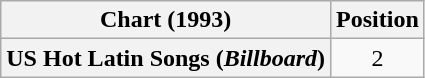<table class="wikitable plainrowheaders " style="text-align:center;">
<tr>
<th scope="col">Chart (1993)</th>
<th scope="col">Position</th>
</tr>
<tr>
<th scope="row">US Hot Latin Songs (<em>Billboard</em>)</th>
<td>2</td>
</tr>
</table>
